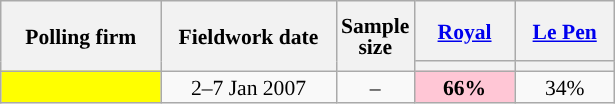<table class="wikitable sortable" style="text-align:center;font-size:90%;line-height:14px;">
<tr style="height:40px;">
<th style="width:100px;" rowspan="2">Polling firm</th>
<th style="width:110px;" rowspan="2">Fieldwork date</th>
<th style="width:35px;" rowspan="2">Sample<br>size</th>
<th class="unsortable" style="width:60px;"><a href='#'>Royal</a><br></th>
<th class="unsortable" style="width:60px;"><a href='#'>Le Pen</a><br></th>
</tr>
<tr>
<th style="background:"></th>
<th style="background:"></th>
</tr>
<tr>
<td style="background:yellow;"></td>
<td data-sort-value="2007-01-07">2–7 Jan 2007</td>
<td>–</td>
<td style="background:#FFC6D5;"><strong>66%</strong></td>
<td>34%</td>
</tr>
</table>
